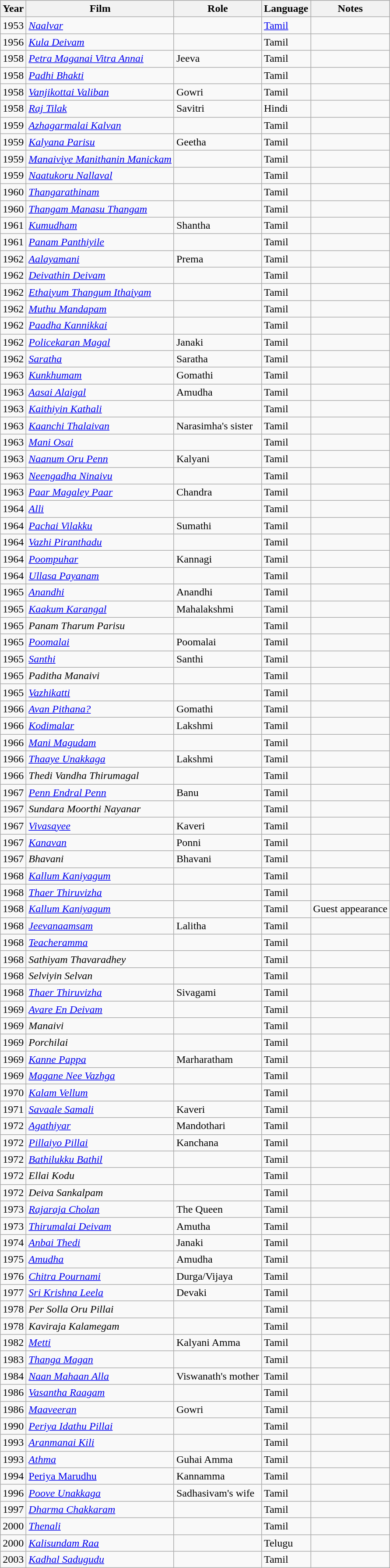<table class="wikitable sortable">
<tr style="background:#ccc; text-align:center;">
<th>Year</th>
<th>Film</th>
<th>Role</th>
<th>Language</th>
<th>Notes</th>
</tr>
<tr>
<td>1953</td>
<td><em><a href='#'>Naalvar</a></em></td>
<td></td>
<td><a href='#'>Tamil</a></td>
<td></td>
</tr>
<tr>
<td>1956</td>
<td><em><a href='#'>Kula Deivam</a></em></td>
<td></td>
<td>Tamil</td>
<td></td>
</tr>
<tr>
<td>1958</td>
<td><em><a href='#'>Petra Maganai Vitra Annai</a></em></td>
<td>Jeeva</td>
<td>Tamil</td>
<td></td>
</tr>
<tr>
<td>1958</td>
<td><em><a href='#'>Padhi Bhakti</a></em></td>
<td></td>
<td>Tamil</td>
<td></td>
</tr>
<tr>
<td>1958</td>
<td><em><a href='#'>Vanjikottai Valiban</a></em></td>
<td>Gowri</td>
<td>Tamil</td>
<td></td>
</tr>
<tr>
<td>1958</td>
<td><em><a href='#'>Raj Tilak</a></em></td>
<td>Savitri</td>
<td>Hindi</td>
<td></td>
</tr>
<tr>
<td>1959</td>
<td><em><a href='#'>Azhagarmalai Kalvan</a></em></td>
<td></td>
<td>Tamil</td>
<td></td>
</tr>
<tr>
<td>1959</td>
<td><em><a href='#'>Kalyana Parisu</a></em></td>
<td>Geetha</td>
<td>Tamil</td>
<td></td>
</tr>
<tr>
<td>1959</td>
<td><em><a href='#'>Manaiviye Manithanin Manickam</a></em></td>
<td></td>
<td>Tamil</td>
<td></td>
</tr>
<tr>
<td>1959</td>
<td><em><a href='#'>Naatukoru Nallaval</a></em></td>
<td></td>
<td>Tamil</td>
<td></td>
</tr>
<tr>
<td>1960</td>
<td><em><a href='#'>Thangarathinam</a></em></td>
<td></td>
<td>Tamil</td>
<td></td>
</tr>
<tr>
<td>1960</td>
<td><em><a href='#'>Thangam Manasu Thangam</a></em></td>
<td></td>
<td>Tamil</td>
<td></td>
</tr>
<tr>
<td>1961</td>
<td><em><a href='#'>Kumudham</a></em></td>
<td>Shantha</td>
<td>Tamil</td>
<td></td>
</tr>
<tr>
<td>1961</td>
<td><em><a href='#'>Panam Panthiyile</a></em></td>
<td></td>
<td>Tamil</td>
<td></td>
</tr>
<tr>
<td>1962</td>
<td><em><a href='#'>Aalayamani</a></em></td>
<td>Prema</td>
<td>Tamil</td>
<td></td>
</tr>
<tr>
<td>1962</td>
<td><em><a href='#'>Deivathin Deivam</a></em></td>
<td></td>
<td>Tamil</td>
<td></td>
</tr>
<tr>
<td>1962</td>
<td><em><a href='#'>Ethaiyum Thangum Ithaiyam</a></em></td>
<td></td>
<td>Tamil</td>
<td></td>
</tr>
<tr>
<td>1962</td>
<td><em><a href='#'>Muthu Mandapam</a></em></td>
<td></td>
<td>Tamil</td>
<td></td>
</tr>
<tr>
<td>1962</td>
<td><em><a href='#'>Paadha Kannikkai</a></em></td>
<td></td>
<td>Tamil</td>
<td></td>
</tr>
<tr>
<td>1962</td>
<td><em><a href='#'>Policekaran Magal</a></em></td>
<td>Janaki</td>
<td>Tamil</td>
<td></td>
</tr>
<tr>
<td>1962</td>
<td><em><a href='#'>Saratha</a></em></td>
<td>Saratha</td>
<td>Tamil</td>
<td></td>
</tr>
<tr>
<td>1963</td>
<td><em><a href='#'>Kunkhumam</a></em></td>
<td>Gomathi</td>
<td>Tamil</td>
<td></td>
</tr>
<tr>
<td>1963</td>
<td><em><a href='#'>Aasai Alaigal</a></em></td>
<td>Amudha</td>
<td>Tamil</td>
<td></td>
</tr>
<tr>
<td>1963</td>
<td><em><a href='#'>Kaithiyin Kathali</a></em></td>
<td></td>
<td>Tamil</td>
<td></td>
</tr>
<tr>
<td>1963</td>
<td><em><a href='#'>Kaanchi Thalaivan</a></em></td>
<td>Narasimha's sister</td>
<td>Tamil</td>
<td></td>
</tr>
<tr>
<td>1963</td>
<td><em><a href='#'>Mani Osai</a></em></td>
<td></td>
<td>Tamil</td>
<td></td>
</tr>
<tr>
<td>1963</td>
<td><em><a href='#'>Naanum Oru Penn</a></em></td>
<td>Kalyani</td>
<td>Tamil</td>
<td></td>
</tr>
<tr>
<td>1963</td>
<td><em><a href='#'>Neengadha Ninaivu</a></em></td>
<td></td>
<td>Tamil</td>
<td></td>
</tr>
<tr>
<td>1963</td>
<td><em><a href='#'>Paar Magaley Paar</a></em></td>
<td>Chandra</td>
<td>Tamil</td>
<td></td>
</tr>
<tr>
<td>1964</td>
<td><em><a href='#'>Alli</a></em></td>
<td></td>
<td>Tamil</td>
<td></td>
</tr>
<tr>
<td>1964</td>
<td><em><a href='#'>Pachai Vilakku</a></em></td>
<td>Sumathi</td>
<td>Tamil</td>
<td></td>
</tr>
<tr>
<td>1964</td>
<td><em><a href='#'>Vazhi Piranthadu</a></em></td>
<td></td>
<td>Tamil</td>
<td></td>
</tr>
<tr>
<td>1964</td>
<td><em><a href='#'>Poompuhar</a></em></td>
<td>Kannagi</td>
<td>Tamil</td>
<td></td>
</tr>
<tr>
<td>1964</td>
<td><em><a href='#'>Ullasa Payanam</a></em></td>
<td></td>
<td>Tamil</td>
<td></td>
</tr>
<tr>
<td>1965</td>
<td><em><a href='#'>Anandhi</a></em></td>
<td>Anandhi</td>
<td>Tamil</td>
<td></td>
</tr>
<tr>
<td>1965</td>
<td><em><a href='#'>Kaakum Karangal</a></em></td>
<td>Mahalakshmi</td>
<td>Tamil</td>
<td></td>
</tr>
<tr>
<td>1965</td>
<td><em>Panam Tharum Parisu</em></td>
<td></td>
<td>Tamil</td>
<td></td>
</tr>
<tr>
<td>1965</td>
<td><em><a href='#'>Poomalai</a></em></td>
<td>Poomalai</td>
<td>Tamil</td>
<td></td>
</tr>
<tr>
<td>1965</td>
<td><em><a href='#'>Santhi</a></em></td>
<td>Santhi</td>
<td>Tamil</td>
<td></td>
</tr>
<tr>
<td>1965</td>
<td><em>Paditha Manaivi</em></td>
<td></td>
<td>Tamil</td>
<td></td>
</tr>
<tr>
<td>1965</td>
<td><em><a href='#'>Vazhikatti</a></em></td>
<td></td>
<td>Tamil</td>
<td></td>
</tr>
<tr>
<td>1966</td>
<td><em><a href='#'>Avan Pithana?</a></em></td>
<td>Gomathi</td>
<td>Tamil</td>
<td></td>
</tr>
<tr>
<td>1966</td>
<td><em><a href='#'>Kodimalar</a></em></td>
<td>Lakshmi</td>
<td>Tamil</td>
<td></td>
</tr>
<tr>
<td>1966</td>
<td><em><a href='#'>Mani Magudam</a></em></td>
<td></td>
<td>Tamil</td>
<td></td>
</tr>
<tr>
<td>1966</td>
<td><em><a href='#'>Thaaye Unakkaga</a></em></td>
<td>Lakshmi</td>
<td>Tamil</td>
<td></td>
</tr>
<tr>
<td>1966</td>
<td><em>Thedi Vandha Thirumagal</em></td>
<td></td>
<td>Tamil</td>
<td></td>
</tr>
<tr>
<td>1967</td>
<td><em><a href='#'>Penn Endral Penn</a></em></td>
<td>Banu</td>
<td>Tamil</td>
<td></td>
</tr>
<tr>
<td>1967</td>
<td><em>Sundara Moorthi Nayanar</em></td>
<td></td>
<td>Tamil</td>
<td></td>
</tr>
<tr>
<td>1967</td>
<td><em><a href='#'>Vivasayee</a></em></td>
<td>Kaveri</td>
<td>Tamil</td>
<td></td>
</tr>
<tr>
<td>1967</td>
<td><em><a href='#'>Kanavan</a></em></td>
<td>Ponni</td>
<td>Tamil</td>
<td></td>
</tr>
<tr>
<td>1967</td>
<td><em>Bhavani</em></td>
<td>Bhavani</td>
<td>Tamil</td>
<td></td>
</tr>
<tr>
<td>1968</td>
<td><em><a href='#'>Kallum Kaniyagum</a></em></td>
<td></td>
<td>Tamil</td>
<td></td>
</tr>
<tr>
<td>1968</td>
<td><em><a href='#'>Thaer Thiruvizha</a></em></td>
<td></td>
<td>Tamil</td>
<td></td>
</tr>
<tr>
<td>1968</td>
<td><em><a href='#'>Kallum Kaniyagum</a></em></td>
<td></td>
<td>Tamil</td>
<td>Guest appearance</td>
</tr>
<tr>
<td>1968</td>
<td><em><a href='#'>Jeevanaamsam</a></em></td>
<td>Lalitha</td>
<td>Tamil</td>
<td></td>
</tr>
<tr>
<td>1968</td>
<td><em><a href='#'>Teacheramma</a></em></td>
<td></td>
<td>Tamil</td>
<td></td>
</tr>
<tr>
<td>1968</td>
<td><em>Sathiyam Thavaradhey</em></td>
<td></td>
<td>Tamil</td>
<td></td>
</tr>
<tr>
<td>1968</td>
<td><em>Selviyin Selvan</em></td>
<td></td>
<td>Tamil</td>
<td></td>
</tr>
<tr>
<td>1968</td>
<td><em><a href='#'>Thaer Thiruvizha</a></em></td>
<td>Sivagami</td>
<td>Tamil</td>
<td></td>
</tr>
<tr>
<td>1969</td>
<td><em><a href='#'>Avare En Deivam</a></em></td>
<td></td>
<td>Tamil</td>
<td></td>
</tr>
<tr>
<td>1969</td>
<td><em>Manaivi</em></td>
<td></td>
<td>Tamil</td>
<td></td>
</tr>
<tr>
<td>1969</td>
<td><em>Porchilai</em></td>
<td></td>
<td>Tamil</td>
<td></td>
</tr>
<tr>
<td>1969</td>
<td><em><a href='#'>Kanne Pappa</a></em></td>
<td>Marharatham</td>
<td>Tamil</td>
<td></td>
</tr>
<tr>
<td>1969</td>
<td><em><a href='#'>Magane Nee Vazhga</a></em></td>
<td></td>
<td>Tamil</td>
<td></td>
</tr>
<tr>
<td>1970</td>
<td><em><a href='#'>Kalam Vellum</a></em></td>
<td></td>
<td>Tamil</td>
<td></td>
</tr>
<tr>
<td>1971</td>
<td><em><a href='#'>Savaale Samali</a></em></td>
<td>Kaveri</td>
<td>Tamil</td>
<td></td>
</tr>
<tr>
<td>1972</td>
<td><em><a href='#'>Agathiyar</a></em></td>
<td>Mandothari</td>
<td>Tamil</td>
<td></td>
</tr>
<tr>
<td>1972</td>
<td><em><a href='#'>Pillaiyo Pillai</a></em></td>
<td>Kanchana</td>
<td>Tamil</td>
<td></td>
</tr>
<tr>
<td>1972</td>
<td><em><a href='#'>Bathilukku Bathil</a></em></td>
<td></td>
<td>Tamil</td>
<td></td>
</tr>
<tr>
<td>1972</td>
<td><em>Ellai Kodu</em></td>
<td></td>
<td>Tamil</td>
<td></td>
</tr>
<tr>
<td>1972</td>
<td><em>Deiva Sankalpam</em></td>
<td></td>
<td>Tamil</td>
<td></td>
</tr>
<tr>
<td>1973</td>
<td><em><a href='#'>Rajaraja Cholan</a></em></td>
<td>The Queen</td>
<td>Tamil</td>
<td></td>
</tr>
<tr>
<td>1973</td>
<td><em><a href='#'>Thirumalai Deivam</a></em></td>
<td>Amutha</td>
<td>Tamil</td>
<td></td>
</tr>
<tr>
<td>1974</td>
<td><em><a href='#'>Anbai Thedi</a></em></td>
<td>Janaki</td>
<td>Tamil</td>
<td></td>
</tr>
<tr>
<td>1975</td>
<td><em><a href='#'>Amudha</a></em></td>
<td>Amudha</td>
<td>Tamil</td>
<td></td>
</tr>
<tr>
<td>1976</td>
<td><em><a href='#'>Chitra Pournami</a></em></td>
<td>Durga/Vijaya</td>
<td>Tamil</td>
<td></td>
</tr>
<tr>
<td>1977</td>
<td><em><a href='#'>Sri Krishna Leela</a></em></td>
<td>Devaki</td>
<td>Tamil</td>
<td></td>
</tr>
<tr>
<td>1978</td>
<td><em>Per Solla Oru Pillai</em></td>
<td></td>
<td>Tamil</td>
<td></td>
</tr>
<tr>
<td>1978</td>
<td><em>Kaviraja Kalamegam</em></td>
<td></td>
<td>Tamil</td>
<td></td>
</tr>
<tr>
<td>1982</td>
<td><em><a href='#'>Metti</a></em></td>
<td>Kalyani Amma</td>
<td>Tamil</td>
<td></td>
</tr>
<tr>
<td>1983</td>
<td><em><a href='#'>Thanga Magan</a></em></td>
<td></td>
<td>Tamil</td>
<td></td>
</tr>
<tr>
<td>1984</td>
<td><em><a href='#'>Naan Mahaan Alla</a></em></td>
<td>Viswanath's mother</td>
<td>Tamil</td>
<td></td>
</tr>
<tr>
<td>1986</td>
<td><em><a href='#'>Vasantha Raagam</a></em></td>
<td></td>
<td>Tamil</td>
<td></td>
</tr>
<tr>
<td>1986</td>
<td><em><a href='#'>Maaveeran</a></em></td>
<td>Gowri</td>
<td>Tamil</td>
<td></td>
</tr>
<tr>
<td>1990</td>
<td><em><a href='#'>Periya Idathu Pillai</a></em></td>
<td></td>
<td>Tamil</td>
<td></td>
</tr>
<tr>
<td>1993</td>
<td><em><a href='#'>Aranmanai Kili</a></em></td>
<td></td>
<td>Tamil</td>
<td></td>
</tr>
<tr>
<td>1993</td>
<td><em><a href='#'>Athma</a></em></td>
<td>Guhai Amma</td>
<td>Tamil</td>
<td></td>
</tr>
<tr>
<td>1994</td>
<td><a href='#'>Periya Marudhu</a></td>
<td>Kannamma</td>
<td>Tamil</td>
<td></td>
</tr>
<tr>
<td>1996</td>
<td><em><a href='#'>Poove Unakkaga</a></em></td>
<td>Sadhasivam's wife</td>
<td>Tamil</td>
<td></td>
</tr>
<tr>
<td>1997</td>
<td><em><a href='#'>Dharma Chakkaram</a></em></td>
<td></td>
<td>Tamil</td>
<td></td>
</tr>
<tr>
<td>2000</td>
<td><em><a href='#'>Thenali</a></em></td>
<td></td>
<td>Tamil</td>
<td></td>
</tr>
<tr>
<td>2000</td>
<td><em><a href='#'>Kalisundam Raa</a></em></td>
<td></td>
<td>Telugu</td>
<td></td>
</tr>
<tr>
<td>2003</td>
<td><em><a href='#'>Kadhal Sadugudu</a></em></td>
<td></td>
<td>Tamil</td>
<td></td>
</tr>
</table>
